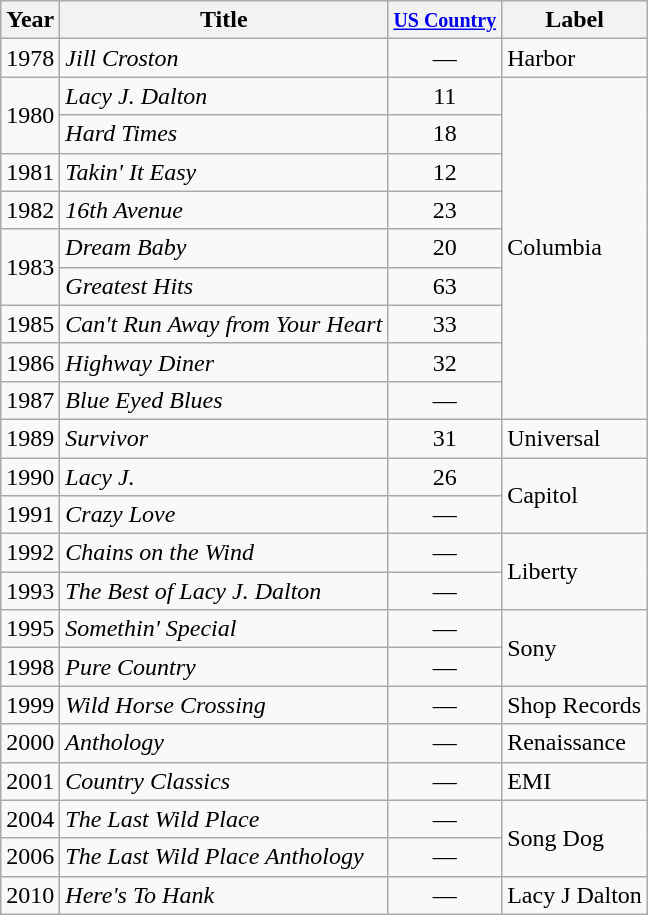<table class="wikitable">
<tr>
<th>Year</th>
<th>Title</th>
<th><small><a href='#'>US Country</a></small></th>
<th>Label</th>
</tr>
<tr>
<td>1978</td>
<td><em>Jill Croston</em></td>
<td align="center">—</td>
<td>Harbor</td>
</tr>
<tr>
<td rowspan="2">1980</td>
<td><em>Lacy J. Dalton</em></td>
<td align="center">11</td>
<td rowspan="9">Columbia</td>
</tr>
<tr>
<td><em>Hard Times</em></td>
<td align="center">18</td>
</tr>
<tr>
<td>1981</td>
<td><em>Takin' It Easy</em></td>
<td align="center">12</td>
</tr>
<tr>
<td>1982</td>
<td><em>16th Avenue</em></td>
<td align="center">23</td>
</tr>
<tr>
<td rowspan="2">1983</td>
<td><em>Dream Baby</em></td>
<td align="center">20</td>
</tr>
<tr>
<td><em>Greatest Hits</em></td>
<td align="center">63</td>
</tr>
<tr>
<td>1985</td>
<td><em>Can't Run Away from Your Heart</em></td>
<td align="center">33</td>
</tr>
<tr>
<td>1986</td>
<td><em>Highway Diner</em></td>
<td align="center">32</td>
</tr>
<tr>
<td>1987</td>
<td><em>Blue Eyed Blues</em></td>
<td align="center">—</td>
</tr>
<tr>
<td>1989</td>
<td><em>Survivor</em></td>
<td align="center">31</td>
<td>Universal</td>
</tr>
<tr>
<td>1990</td>
<td><em>Lacy J.</em></td>
<td align="center">26</td>
<td rowspan="2">Capitol</td>
</tr>
<tr>
<td>1991</td>
<td><em>Crazy Love</em></td>
<td align="center">—</td>
</tr>
<tr>
<td>1992</td>
<td><em>Chains on the Wind</em></td>
<td align="center">—</td>
<td rowspan="2">Liberty</td>
</tr>
<tr>
<td>1993</td>
<td><em>The Best of Lacy J. Dalton</em></td>
<td align="center">—</td>
</tr>
<tr>
<td>1995</td>
<td><em>Somethin' Special</em></td>
<td align="center">—</td>
<td rowspan="2">Sony</td>
</tr>
<tr>
<td>1998</td>
<td><em>Pure Country</em></td>
<td align="center">—</td>
</tr>
<tr>
<td>1999</td>
<td><em>Wild Horse Crossing</em></td>
<td align="center">—</td>
<td>Shop Records</td>
</tr>
<tr>
<td>2000</td>
<td><em>Anthology</em></td>
<td align="center">—</td>
<td>Renaissance</td>
</tr>
<tr>
<td>2001</td>
<td><em>Country Classics</em></td>
<td align="center">—</td>
<td>EMI</td>
</tr>
<tr>
<td>2004</td>
<td><em>The Last Wild Place</em></td>
<td align="center">—</td>
<td rowspan="2">Song Dog</td>
</tr>
<tr>
<td>2006</td>
<td><em>The Last Wild Place Anthology</em></td>
<td align="center">—</td>
</tr>
<tr>
<td>2010</td>
<td><em>Here's To Hank</em></td>
<td align="center">—</td>
<td>Lacy J Dalton</td>
</tr>
</table>
